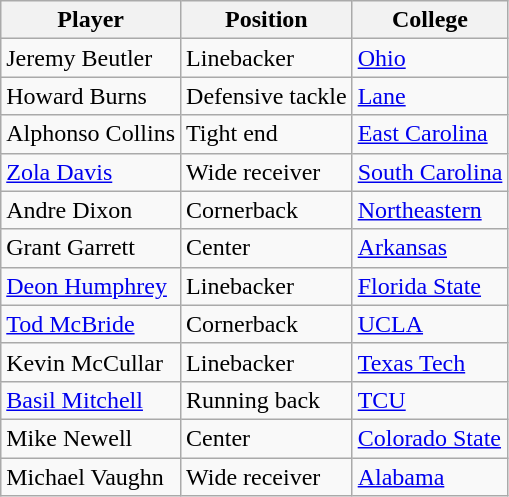<table class="wikitable">
<tr>
<th>Player</th>
<th>Position</th>
<th>College</th>
</tr>
<tr>
<td>Jeremy Beutler</td>
<td>Linebacker</td>
<td><a href='#'>Ohio</a></td>
</tr>
<tr>
<td>Howard Burns</td>
<td>Defensive tackle</td>
<td><a href='#'>Lane</a></td>
</tr>
<tr>
<td>Alphonso Collins</td>
<td>Tight end</td>
<td><a href='#'>East Carolina</a></td>
</tr>
<tr>
<td><a href='#'>Zola Davis</a></td>
<td>Wide receiver</td>
<td><a href='#'>South Carolina</a></td>
</tr>
<tr>
<td>Andre Dixon</td>
<td>Cornerback</td>
<td><a href='#'>Northeastern</a></td>
</tr>
<tr>
<td>Grant Garrett</td>
<td>Center</td>
<td><a href='#'>Arkansas</a></td>
</tr>
<tr>
<td><a href='#'>Deon Humphrey</a></td>
<td>Linebacker</td>
<td><a href='#'>Florida State</a></td>
</tr>
<tr>
<td><a href='#'>Tod McBride</a></td>
<td>Cornerback</td>
<td><a href='#'>UCLA</a></td>
</tr>
<tr>
<td>Kevin McCullar</td>
<td>Linebacker</td>
<td><a href='#'>Texas Tech</a></td>
</tr>
<tr>
<td><a href='#'>Basil Mitchell</a></td>
<td>Running back</td>
<td><a href='#'>TCU</a></td>
</tr>
<tr>
<td>Mike Newell</td>
<td>Center</td>
<td><a href='#'>Colorado State</a></td>
</tr>
<tr>
<td>Michael Vaughn</td>
<td>Wide receiver</td>
<td><a href='#'>Alabama</a></td>
</tr>
</table>
